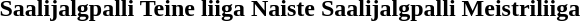<table>
<tr valign=top>
<th align="center">Saalijalgpalli Teine liiga</th>
<th align="center">Naiste Saalijalgpalli Meistriliiga</th>
</tr>
<tr valign=top>
<td align="left"></td>
<td align="left"></td>
</tr>
</table>
